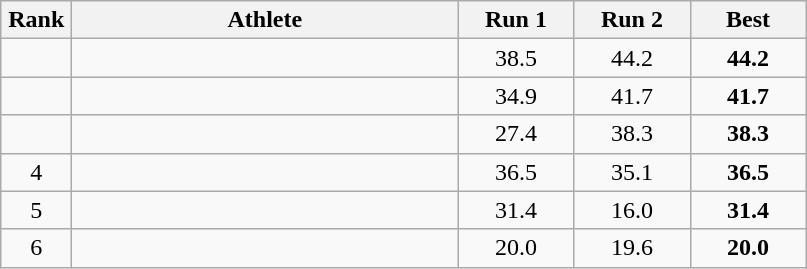<table class=wikitable style="text-align:center">
<tr>
<th width=40>Rank</th>
<th width=250>Athlete</th>
<th width=70>Run 1</th>
<th width=70>Run 2</th>
<th width=70>Best</th>
</tr>
<tr>
<td></td>
<td align=left></td>
<td>38.5</td>
<td>44.2</td>
<td><strong>44.2</strong></td>
</tr>
<tr>
<td></td>
<td align=left></td>
<td>34.9</td>
<td>41.7</td>
<td><strong>41.7</strong></td>
</tr>
<tr>
<td></td>
<td align=left></td>
<td>27.4</td>
<td>38.3</td>
<td><strong>38.3</strong></td>
</tr>
<tr>
<td>4</td>
<td align=left></td>
<td>36.5</td>
<td>35.1</td>
<td><strong>36.5</strong></td>
</tr>
<tr>
<td>5</td>
<td align=left></td>
<td>31.4</td>
<td>16.0</td>
<td><strong>31.4</strong></td>
</tr>
<tr>
<td>6</td>
<td align=left></td>
<td>20.0</td>
<td>19.6</td>
<td><strong>20.0</strong></td>
</tr>
</table>
